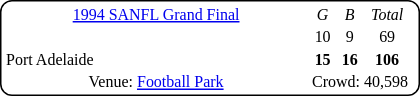<table style="margin-right:4px; margin-top:8px; float:right; border:1px #000 solid; border-radius:8px; background:#fff; font-family:Verdana; font-size:8pt; text-align:center;">
<tr>
<td width=200><a href='#'>1994 SANFL Grand Final</a></td>
<td><em>G</em></td>
<td><em>B</em></td>
<td><em>Total</em></td>
</tr>
<tr>
<td style="text-align:left"></td>
<td>10</td>
<td>9</td>
<td>69</td>
</tr>
<tr>
<td style="text-align:left">Port Adelaide</td>
<td><strong>15</strong></td>
<td><strong>16</strong></td>
<td><strong>106</strong></td>
</tr>
<tr>
<td>Venue: <a href='#'>Football Park</a></td>
<td colspan=3>Crowd: 40,598</td>
<td colspan=3></td>
</tr>
</table>
